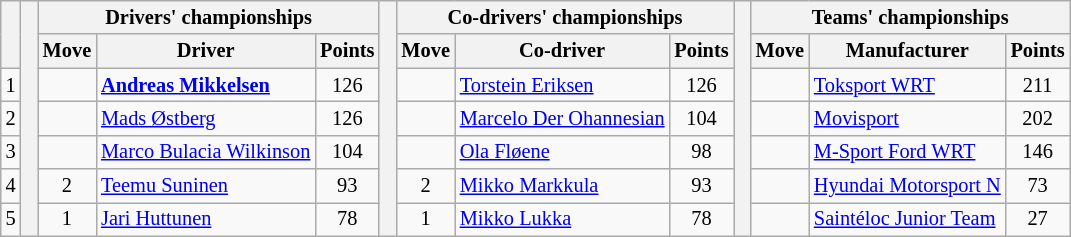<table class="wikitable" style="font-size:85%;">
<tr>
<th rowspan="2"></th>
<th rowspan="7" style="width:5px;"></th>
<th colspan="3">Drivers' championships</th>
<th rowspan="7" style="width:5px;"></th>
<th colspan="3" nowrap>Co-drivers' championships</th>
<th rowspan="7" style="width:5px;"></th>
<th colspan="3" nowrap>Teams' championships</th>
</tr>
<tr>
<th>Move</th>
<th>Driver</th>
<th>Points</th>
<th>Move</th>
<th>Co-driver</th>
<th>Points</th>
<th>Move</th>
<th>Manufacturer</th>
<th>Points</th>
</tr>
<tr>
<td align="center">1</td>
<td align="center"></td>
<td><strong><a href='#'>Andreas Mikkelsen</a></strong></td>
<td align="center">126</td>
<td align="center"></td>
<td><a href='#'>Torstein Eriksen</a></td>
<td align="center">126</td>
<td align="center"></td>
<td><a href='#'>Toksport WRT</a></td>
<td align="center">211</td>
</tr>
<tr>
<td align="center">2</td>
<td align="center"></td>
<td><a href='#'>Mads Østberg</a></td>
<td align="center">126</td>
<td align="center"></td>
<td><a href='#'>Marcelo Der Ohannesian</a></td>
<td align="center">104</td>
<td align="center"></td>
<td><a href='#'>Movisport</a></td>
<td align="center">202</td>
</tr>
<tr>
<td align="center">3</td>
<td align="center"></td>
<td><a href='#'>Marco Bulacia Wilkinson</a></td>
<td align="center">104</td>
<td align="center"></td>
<td><a href='#'>Ola Fløene</a></td>
<td align="center">98</td>
<td align="center"></td>
<td><a href='#'>M-Sport Ford WRT</a></td>
<td align="center">146</td>
</tr>
<tr>
<td align="center">4</td>
<td align="center"> 2</td>
<td><a href='#'>Teemu Suninen</a></td>
<td align="center">93</td>
<td align="center"> 2</td>
<td><a href='#'>Mikko Markkula</a></td>
<td align="center">93</td>
<td align="center"></td>
<td><a href='#'>Hyundai Motorsport N</a></td>
<td align="center">73</td>
</tr>
<tr>
<td align="center">5</td>
<td align="center"> 1</td>
<td><a href='#'>Jari Huttunen</a></td>
<td align="center">78</td>
<td align="center"> 1</td>
<td><a href='#'>Mikko Lukka</a></td>
<td align="center">78</td>
<td align="center"></td>
<td><a href='#'>Saintéloc Junior Team</a></td>
<td align="center">27</td>
</tr>
</table>
